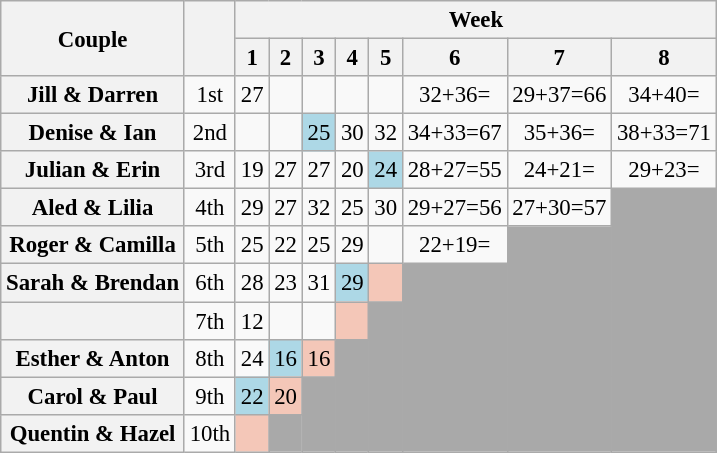<table class="wikitable sortable" style="text-align:center; font-size:95%">
<tr>
<th scope="col" rowspan="2">Couple</th>
<th scope="col" rowspan="2"></th>
<th colspan="8">Week</th>
</tr>
<tr>
<th scope="col">1</th>
<th scope="col">2</th>
<th scope="col">3</th>
<th scope="col">4</th>
<th scope="col">5</th>
<th scope="col">6</th>
<th scope="col">7</th>
<th scope="col">8</th>
</tr>
<tr>
<th scope="row">Jill & Darren</th>
<td>1st</td>
<td>27</td>
<td></td>
<td></td>
<td></td>
<td></td>
<td>32+36=</td>
<td>29+37=66</td>
<td>34+40=</td>
</tr>
<tr>
<th scope="row">Denise & Ian</th>
<td>2nd</td>
<td></td>
<td></td>
<td bgcolor="lightblue">25</td>
<td>30</td>
<td>32</td>
<td>34+33=67</td>
<td>35+36=</td>
<td>38+33=71</td>
</tr>
<tr>
<th scope="row">Julian & Erin</th>
<td>3rd</td>
<td>19</td>
<td>27</td>
<td>27</td>
<td>20</td>
<td bgcolor="lightblue">24</td>
<td>28+27=55</td>
<td>24+21=</td>
<td>29+23=</td>
</tr>
<tr>
<th scope="row">Aled & Lilia</th>
<td>4th</td>
<td>29</td>
<td>27</td>
<td>32</td>
<td>25</td>
<td>30</td>
<td>29+27=56</td>
<td>27+30=57</td>
<td rowspan="7" bgcolor="darkgray"></td>
</tr>
<tr>
<th scope="row">Roger & Camilla</th>
<td>5th</td>
<td>25</td>
<td>22</td>
<td>25</td>
<td>29</td>
<td></td>
<td>22+19=</td>
<td rowspan="6" bgcolor="darkgray"></td>
</tr>
<tr>
<th scope="row">Sarah & Brendan</th>
<td>6th</td>
<td>28</td>
<td>23</td>
<td>31</td>
<td bgcolor="lightblue">29</td>
<td bgcolor="#f4c7b8"></td>
<td rowspan="5" bgcolor="darkgray"></td>
</tr>
<tr>
<th scope="row"></th>
<td>7th</td>
<td>12</td>
<td></td>
<td></td>
<td bgcolor="#f4c7b8"></td>
<td rowspan="4" bgcolor="darkgray"></td>
</tr>
<tr>
<th scope="row">Esther & Anton</th>
<td>8th</td>
<td>24</td>
<td bgcolor="lightblue">16</td>
<td bgcolor="#f4c7b8">16</td>
<td rowspan="3" bgcolor="darkgray"></td>
</tr>
<tr>
<th scope="row">Carol & Paul</th>
<td>9th</td>
<td bgcolor="lightblue">22</td>
<td bgcolor="#f4c7b8">20</td>
<td rowspan="2" bgcolor="darkgray"></td>
</tr>
<tr>
<th scope="row">Quentin & Hazel</th>
<td>10th</td>
<td bgcolor="#f4c7b8"></td>
<td bgcolor="darkgray"></td>
</tr>
</table>
